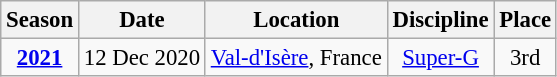<table class="wikitable" style="text-align:center; font-size:95%;">
<tr>
<th>Season</th>
<th>Date</th>
<th>Location</th>
<th>Discipline</th>
<th>Place</th>
</tr>
<tr>
<td><strong><a href='#'>2021</a></strong></td>
<td align=right>12 Dec 2020</td>
<td align=left> <a href='#'>Val-d'Isère</a>, France</td>
<td><a href='#'>Super-G</a></td>
<td>3rd</td>
</tr>
</table>
